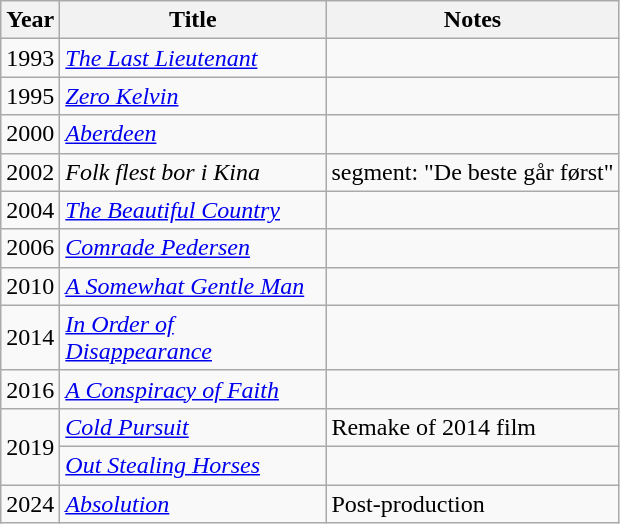<table class="wikitable">
<tr>
<th>Year</th>
<th width="170px">Title</th>
<th>Notes</th>
</tr>
<tr>
<td>1993</td>
<td><em><a href='#'>The Last Lieutenant</a></em></td>
<td></td>
</tr>
<tr>
<td>1995</td>
<td><em><a href='#'>Zero Kelvin</a></em></td>
<td></td>
</tr>
<tr>
<td>2000</td>
<td><em><a href='#'>Aberdeen</a></em></td>
<td></td>
</tr>
<tr>
<td>2002</td>
<td><em>Folk flest bor i Kina</em></td>
<td>segment: "De beste går først"</td>
</tr>
<tr>
<td>2004</td>
<td><em><a href='#'>The Beautiful Country</a></em></td>
<td></td>
</tr>
<tr>
<td>2006</td>
<td><em><a href='#'>Comrade Pedersen</a></em></td>
<td></td>
</tr>
<tr>
<td>2010</td>
<td><em><a href='#'>A Somewhat Gentle Man</a></em></td>
<td></td>
</tr>
<tr>
<td>2014</td>
<td><em><a href='#'>In Order of Disappearance</a></em></td>
<td></td>
</tr>
<tr>
<td>2016</td>
<td><em><a href='#'>A Conspiracy of Faith</a></em></td>
<td></td>
</tr>
<tr>
<td rowspan="2">2019</td>
<td><em><a href='#'>Cold Pursuit</a></em></td>
<td>Remake of 2014 film</td>
</tr>
<tr>
<td><em><a href='#'>Out Stealing Horses</a></em></td>
<td></td>
</tr>
<tr>
<td>2024</td>
<td><em><a href='#'>Absolution</a></em></td>
<td>Post-production</td>
</tr>
</table>
